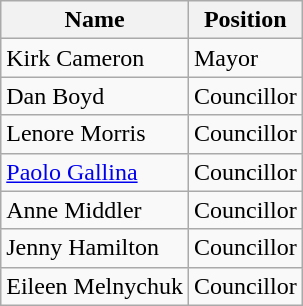<table class="wikitable">
<tr>
<th>Name</th>
<th>Position</th>
</tr>
<tr>
<td>Kirk Cameron</td>
<td>Mayor</td>
</tr>
<tr>
<td>Dan Boyd</td>
<td>Councillor</td>
</tr>
<tr>
<td>Lenore Morris</td>
<td>Councillor</td>
</tr>
<tr>
<td><a href='#'>Paolo Gallina</a></td>
<td>Councillor</td>
</tr>
<tr>
<td>Anne Middler</td>
<td>Councillor</td>
</tr>
<tr>
<td>Jenny Hamilton</td>
<td>Councillor</td>
</tr>
<tr>
<td>Eileen Melnychuk</td>
<td>Councillor</td>
</tr>
</table>
